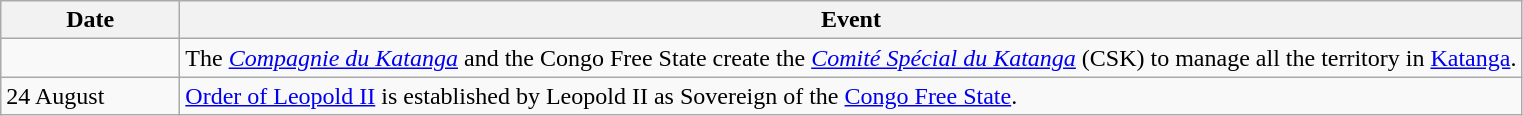<table class=wikitable>
<tr>
<th style="width:7em">Date</th>
<th>Event</th>
</tr>
<tr>
<td></td>
<td>The <em><a href='#'>Compagnie du Katanga</a></em> and the Congo Free State create the <em><a href='#'>Comité Spécial du Katanga</a></em> (CSK) to manage all the territory in <a href='#'>Katanga</a>.</td>
</tr>
<tr>
<td>24 August</td>
<td><a href='#'>Order of Leopold II</a> is established by Leopold II as Sovereign of the <a href='#'>Congo Free State</a>.</td>
</tr>
</table>
